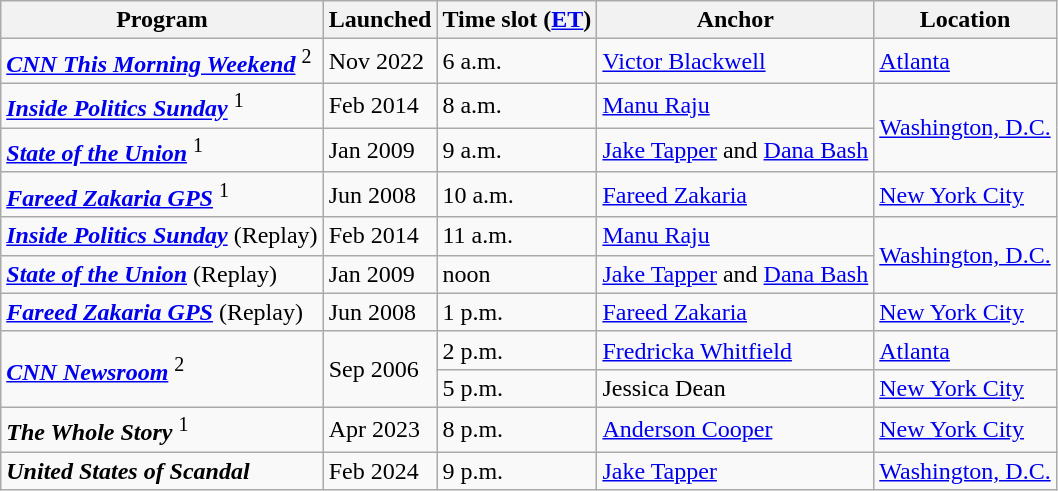<table class="wikitable">
<tr>
<th>Program</th>
<th>Launched</th>
<th>Time slot (<a href='#'>ET</a>)</th>
<th>Anchor</th>
<th>Location</th>
</tr>
<tr>
<td><strong><em><a href='#'>CNN This Morning Weekend</a></em></strong> <sup>2</sup></td>
<td>Nov 2022</td>
<td>6 a.m.</td>
<td><a href='#'>Victor Blackwell</a></td>
<td><a href='#'>Atlanta</a></td>
</tr>
<tr>
<td><strong><em><a href='#'>Inside Politics Sunday</a></em></strong> <sup>1</sup></td>
<td>Feb 2014</td>
<td>8 a.m.</td>
<td><a href='#'>Manu Raju</a></td>
<td rowspan="2"><a href='#'>Washington, D.C.</a></td>
</tr>
<tr>
<td><em><a href='#'><strong>State of the Union</strong></a></em> <sup>1</sup></td>
<td>Jan 2009</td>
<td>9 a.m.</td>
<td><a href='#'>Jake Tapper</a> and <a href='#'>Dana Bash</a></td>
</tr>
<tr>
<td><strong><em><a href='#'>Fareed Zakaria GPS</a></em></strong> <sup>1</sup></td>
<td>Jun 2008</td>
<td>10 a.m.</td>
<td><a href='#'>Fareed Zakaria</a></td>
<td><a href='#'>New York City</a></td>
</tr>
<tr>
<td><strong><em><a href='#'>Inside Politics Sunday</a></em></strong> (Replay)</td>
<td>Feb 2014</td>
<td>11 a.m.</td>
<td><a href='#'>Manu Raju</a></td>
<td rowspan="2"><a href='#'>Washington, D.C.</a></td>
</tr>
<tr>
<td><strong><em><a href='#'>State of the Union</a></em></strong> (Replay)</td>
<td>Jan 2009</td>
<td>noon</td>
<td><a href='#'>Jake Tapper</a> and <a href='#'>Dana Bash</a></td>
</tr>
<tr>
<td><strong><em><a href='#'>Fareed Zakaria GPS</a></em></strong> (Replay)</td>
<td>Jun 2008</td>
<td>1 p.m.</td>
<td><a href='#'>Fareed Zakaria</a></td>
<td><a href='#'>New York City</a></td>
</tr>
<tr>
<td rowspan="2"><strong><em><a href='#'>CNN Newsroom</a></em></strong> <sup>2</sup></td>
<td rowspan="2">Sep 2006</td>
<td>2 p.m.</td>
<td><a href='#'>Fredricka Whitfield</a></td>
<td><a href='#'>Atlanta</a></td>
</tr>
<tr>
<td>5 p.m.</td>
<td>Jessica Dean</td>
<td><a href='#'>New York City</a></td>
</tr>
<tr>
<td><strong><em>The Whole Story</em></strong> <sup>1</sup></td>
<td>Apr 2023</td>
<td>8 p.m.</td>
<td><a href='#'>Anderson Cooper</a></td>
<td><a href='#'>New York City</a></td>
</tr>
<tr>
<td><strong><em>United States of Scandal</em></strong></td>
<td>Feb 2024</td>
<td>9 p.m.</td>
<td><a href='#'>Jake Tapper</a></td>
<td><a href='#'>Washington, D.C.</a></td>
</tr>
</table>
